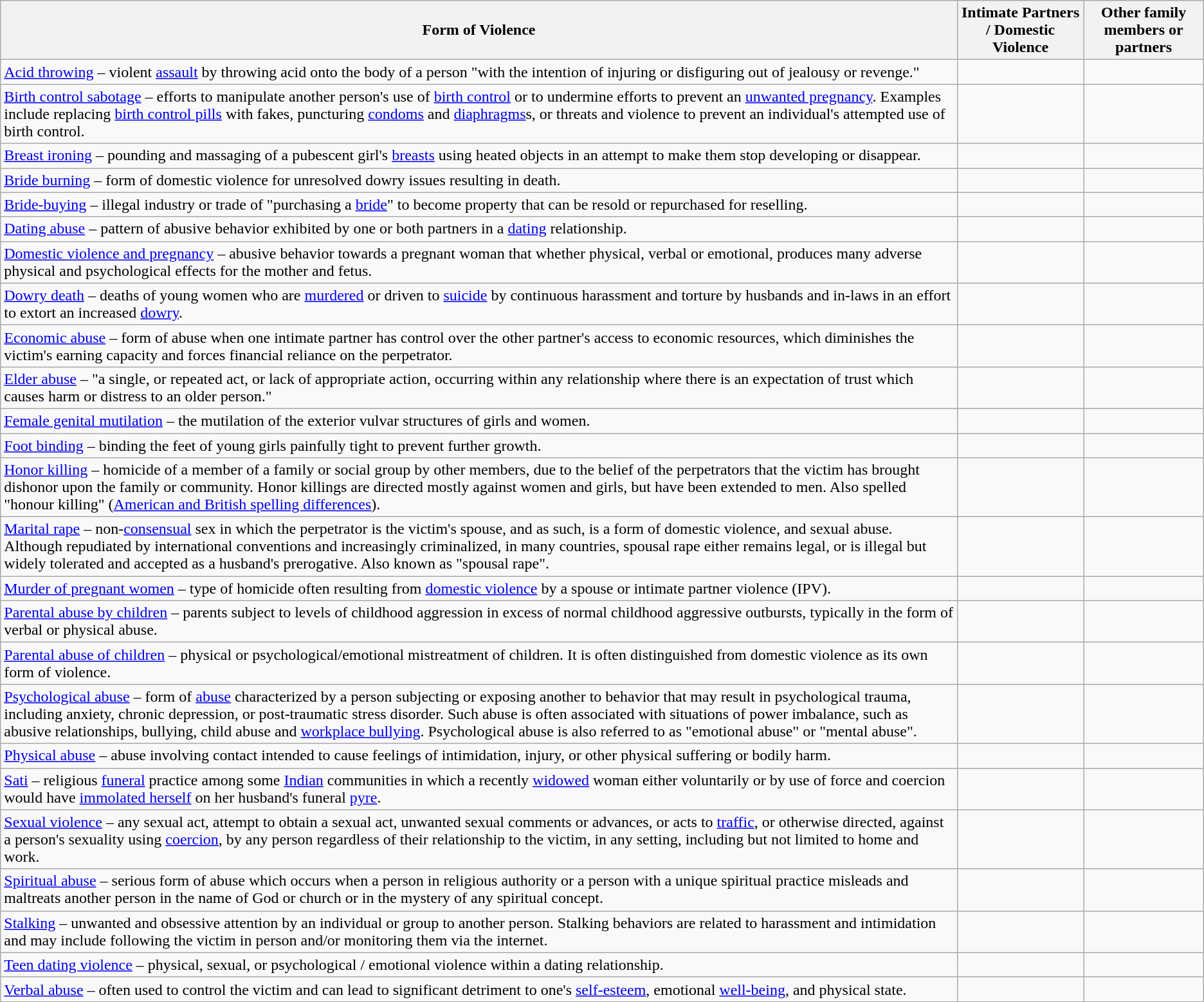<table class="wikitable sortable">
<tr>
<th scope="col">Form of Violence</th>
<th scope="col">Intimate Partners / Domestic Violence</th>
<th scope="col">Other family members or partners</th>
</tr>
<tr valign="top">
<td><a href='#'>Acid throwing</a> – violent <a href='#'>assault</a> by throwing acid onto the body of a person "with the intention of injuring or disfiguring out of jealousy or revenge."</td>
<td></td>
<td></td>
</tr>
<tr valign="top">
<td><a href='#'>Birth control sabotage</a> – efforts to manipulate another person's use of <a href='#'>birth control</a> or to undermine efforts to prevent an <a href='#'>unwanted pregnancy</a>. Examples include replacing <a href='#'>birth control pills</a> with fakes, puncturing <a href='#'>condoms</a> and <a href='#'>diaphragms</a>s, or threats and violence to prevent an individual's attempted use of birth control.</td>
<td></td>
<td></td>
</tr>
<tr valign="top">
<td><a href='#'>Breast ironing</a> – pounding and massaging of a pubescent girl's <a href='#'>breasts</a> using heated objects in an attempt to make them stop developing or disappear.</td>
<td></td>
<td></td>
</tr>
<tr valign="top">
<td><a href='#'>Bride burning</a> – form of domestic violence for unresolved dowry issues resulting in death.</td>
<td></td>
<td></td>
</tr>
<tr valign="top">
<td><a href='#'>Bride-buying</a> – illegal industry or trade of "purchasing a <a href='#'>bride</a>" to become property that can be resold or repurchased for reselling.</td>
<td></td>
<td></td>
</tr>
<tr valign="top">
<td><a href='#'>Dating abuse</a> – pattern of abusive behavior exhibited by one or both partners in a <a href='#'>dating</a> relationship.</td>
<td></td>
<td></td>
</tr>
<tr valign="top">
<td><a href='#'>Domestic violence and pregnancy</a> – abusive behavior towards a pregnant woman that whether physical, verbal or emotional, produces many adverse physical and psychological effects for the mother and fetus.</td>
<td></td>
<td></td>
</tr>
<tr valign="top">
<td><a href='#'>Dowry death</a> – deaths of young women who are <a href='#'>murdered</a> or driven to <a href='#'>suicide</a> by continuous harassment and torture by husbands and in-laws in an effort to extort an increased <a href='#'>dowry</a>.</td>
<td></td>
<td></td>
</tr>
<tr valign="top">
<td><a href='#'>Economic abuse</a> – form of abuse when one intimate partner has control over the other partner's access to economic resources, which diminishes the victim's earning capacity and forces financial reliance on the perpetrator.</td>
<td></td>
<td></td>
</tr>
<tr valign="top">
<td><a href='#'>Elder abuse</a> – "a single, or repeated act, or lack of appropriate action, occurring within any relationship where there is an expectation of trust which causes harm or distress to an older person."</td>
<td></td>
<td></td>
</tr>
<tr valign="top">
<td><a href='#'>Female genital mutilation</a> – the mutilation of the exterior vulvar structures of girls and women.</td>
<td></td>
<td></td>
</tr>
<tr valign="top">
<td><a href='#'>Foot binding</a> – binding the feet of young girls painfully tight to prevent further growth.</td>
<td></td>
<td></td>
</tr>
<tr valign="top">
<td><a href='#'>Honor killing</a> – homicide of a member of a family or social group by other members, due to the belief of the perpetrators that the victim has brought dishonor upon the family or community. Honor killings are directed mostly against women and girls, but have been extended to men. Also spelled "honour killing" (<a href='#'>American and British spelling differences</a>).</td>
<td></td>
<td></td>
</tr>
<tr valign="top">
<td><a href='#'>Marital rape</a> – non-<a href='#'>consensual</a> sex in which the perpetrator is the victim's spouse, and as such, is a form of domestic violence, and sexual abuse. Although repudiated by international conventions and increasingly criminalized, in many countries, spousal rape either remains legal, or is illegal but widely tolerated and accepted as a husband's prerogative. Also known as "spousal rape".</td>
<td></td>
<td></td>
</tr>
<tr valign="top">
<td><a href='#'>Murder of pregnant women</a> – type of homicide often resulting from <a href='#'>domestic violence</a> by a spouse or intimate partner violence (IPV).</td>
<td></td>
<td></td>
</tr>
<tr valign="top">
<td><a href='#'>Parental abuse by children</a> – parents subject to levels of childhood aggression in excess of normal childhood aggressive outbursts, typically in the form of verbal or physical abuse.</td>
<td></td>
<td></td>
</tr>
<tr valign="top">
<td><a href='#'>Parental abuse of children</a> – physical or psychological/emotional mistreatment of children. It is often distinguished from domestic violence as its own form of violence.</td>
<td></td>
<td></td>
</tr>
<tr valign="top">
<td><a href='#'>Psychological abuse</a> – form of <a href='#'>abuse</a> characterized by a person subjecting or exposing another to behavior that may result in psychological trauma, including anxiety, chronic depression, or post-traumatic stress disorder. Such abuse is often associated with situations of power imbalance, such as abusive relationships, bullying, child abuse and <a href='#'>workplace bullying</a>. Psychological abuse is also referred to as "emotional abuse" or "mental abuse".</td>
<td></td>
<td></td>
</tr>
<tr valign="top">
<td><a href='#'>Physical abuse</a> – abuse involving contact intended to cause feelings of intimidation, injury, or other physical suffering or bodily harm.</td>
<td></td>
<td></td>
</tr>
<tr valign="top">
<td><a href='#'>Sati</a> – religious <a href='#'>funeral</a> practice among some <a href='#'>Indian</a> communities in which a recently <a href='#'>widowed</a> woman either voluntarily or by use of force and coercion would have <a href='#'>immolated herself</a> on her husband's funeral <a href='#'>pyre</a>.</td>
<td></td>
<td></td>
</tr>
<tr valign="top">
<td><a href='#'>Sexual violence</a> – any sexual act, attempt to obtain a sexual act, unwanted sexual comments or advances, or acts to <a href='#'>traffic</a>, or otherwise directed, against a person's sexuality using <a href='#'>coercion</a>, by any person regardless of their relationship to the victim, in any setting, including but not limited to home and work.</td>
<td></td>
<td></td>
</tr>
<tr valign="top">
<td><a href='#'>Spiritual abuse</a> – serious form of abuse which occurs when a person in religious authority or a person with a unique spiritual practice misleads and maltreats another person in the name of God or church or in the mystery of any spiritual concept.</td>
<td></td>
<td></td>
</tr>
<tr valign="top">
<td><a href='#'>Stalking</a> – unwanted and obsessive attention by an individual or group to another person. Stalking behaviors are related to harassment and intimidation and may include following the victim in person and/or monitoring them via the internet.</td>
<td></td>
<td></td>
</tr>
<tr valign="top">
<td><a href='#'>Teen dating violence</a> – physical, sexual, or psychological / emotional violence within a dating relationship.</td>
<td></td>
<td></td>
</tr>
<tr valign="top">
<td><a href='#'>Verbal abuse</a> – often used to control the victim and can lead to significant detriment to one's <a href='#'>self-esteem</a>, emotional <a href='#'>well-being</a>, and physical state.</td>
<td></td>
<td></td>
</tr>
<tr>
</tr>
</table>
